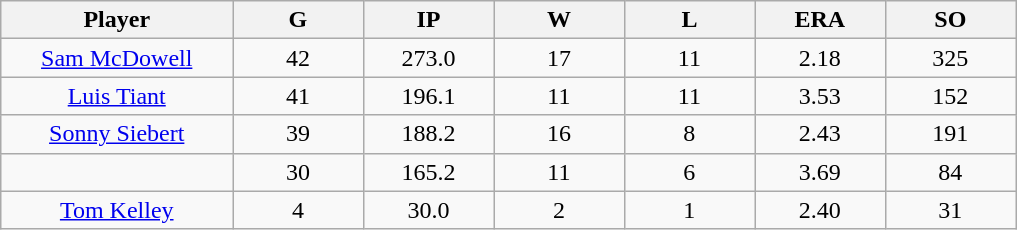<table class="wikitable sortable">
<tr>
<th bgcolor="#DDDDFF" width="16%">Player</th>
<th bgcolor="#DDDDFF" width="9%">G</th>
<th bgcolor="#DDDDFF" width="9%">IP</th>
<th bgcolor="#DDDDFF" width="9%">W</th>
<th bgcolor="#DDDDFF" width="9%">L</th>
<th bgcolor="#DDDDFF" width="9%">ERA</th>
<th bgcolor="#DDDDFF" width="9%">SO</th>
</tr>
<tr align="center">
<td><a href='#'>Sam McDowell</a></td>
<td>42</td>
<td>273.0</td>
<td>17</td>
<td>11</td>
<td>2.18</td>
<td>325</td>
</tr>
<tr align="center">
<td><a href='#'>Luis Tiant</a></td>
<td>41</td>
<td>196.1</td>
<td>11</td>
<td>11</td>
<td>3.53</td>
<td>152</td>
</tr>
<tr align="center">
<td><a href='#'>Sonny Siebert</a></td>
<td>39</td>
<td>188.2</td>
<td>16</td>
<td>8</td>
<td>2.43</td>
<td>191</td>
</tr>
<tr align="center">
<td></td>
<td>30</td>
<td>165.2</td>
<td>11</td>
<td>6</td>
<td>3.69</td>
<td>84</td>
</tr>
<tr align="center">
<td><a href='#'>Tom Kelley</a></td>
<td>4</td>
<td>30.0</td>
<td>2</td>
<td>1</td>
<td>2.40</td>
<td>31</td>
</tr>
</table>
